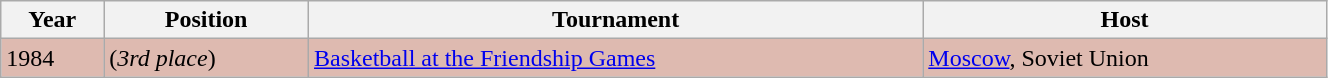<table class="wikitable" width=70%>
<tr>
<th>Year</th>
<th>Position</th>
<th>Tournament</th>
<th>Host</th>
</tr>
<tr valign="top" bgcolor="#debab0">
<td>1984</td>
<td> (<em>3rd place</em>)</td>
<td><a href='#'>Basketball at the Friendship Games</a></td>
<td><a href='#'>Moscow</a>, Soviet Union</td>
</tr>
</table>
